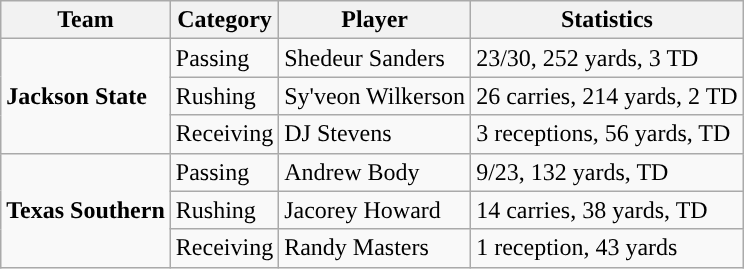<table class="wikitable" style="float: left;">
<tr>
<th>Team</th>
<th>Category</th>
<th>Player</th>
<th>Statistics</th>
</tr>
<tr>
<td rowspan=3><strong>Jackson State</strong></td>
<td>Passing</td>
<td>Shedeur Sanders</td>
<td>23/30, 252 yards, 3 TD</td>
</tr>
<tr>
<td>Rushing</td>
<td>Sy'veon Wilkerson</td>
<td>26 carries, 214 yards, 2 TD</td>
</tr>
<tr>
<td>Receiving</td>
<td>DJ Stevens</td>
<td>3 receptions, 56 yards, TD</td>
</tr>
<tr>
<td rowspan=3><strong>Texas Southern</strong></td>
<td>Passing</td>
<td>Andrew Body</td>
<td>9/23, 132 yards, TD</td>
</tr>
<tr>
<td>Rushing</td>
<td>Jacorey Howard</td>
<td>14 carries, 38 yards, TD</td>
</tr>
<tr>
<td>Receiving</td>
<td>Randy Masters</td>
<td>1 reception, 43 yards</td>
</tr>
</table>
